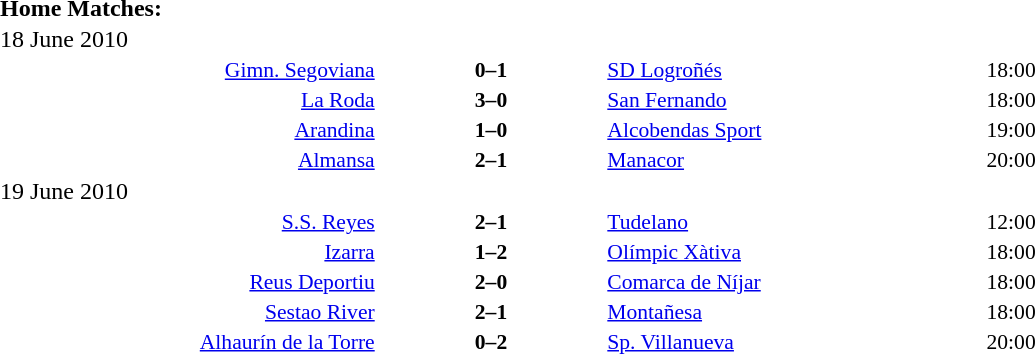<table width=100% cellspacing=1>
<tr>
<th width=20%></th>
<th width=12%></th>
<th width=20%></th>
<th></th>
</tr>
<tr>
<td><strong>Home Matches:</strong></td>
</tr>
<tr>
<td>18 June 2010</td>
</tr>
<tr style=font-size:90%>
<td align=right><a href='#'>Gimn. Segoviana</a></td>
<td align=center><strong>0–1</strong></td>
<td><a href='#'>SD Logroñés</a></td>
<td>18:00</td>
</tr>
<tr style=font-size:90%>
<td align=right><a href='#'>La Roda</a></td>
<td align=center><strong>3–0</strong></td>
<td><a href='#'>San Fernando</a></td>
<td>18:00</td>
</tr>
<tr style=font-size:90%>
<td align=right><a href='#'>Arandina</a></td>
<td align=center><strong>1–0</strong></td>
<td><a href='#'>Alcobendas Sport</a></td>
<td>19:00</td>
</tr>
<tr style=font-size:90%>
<td align=right><a href='#'>Almansa</a></td>
<td align=center><strong>2–1</strong></td>
<td><a href='#'>Manacor</a></td>
<td>20:00</td>
</tr>
<tr>
<td>19 June 2010</td>
</tr>
<tr style=font-size:90%>
<td align=right><a href='#'>S.S. Reyes</a></td>
<td align=center><strong>2–1</strong></td>
<td><a href='#'>Tudelano</a></td>
<td>12:00</td>
</tr>
<tr style=font-size:90%>
<td align=right><a href='#'>Izarra</a></td>
<td align=center><strong>1–2</strong></td>
<td><a href='#'>Olímpic Xàtiva</a></td>
<td>18:00</td>
</tr>
<tr style=font-size:90%>
<td align=right><a href='#'>Reus Deportiu</a></td>
<td align=center><strong>2–0</strong></td>
<td><a href='#'>Comarca de Níjar</a></td>
<td>18:00</td>
</tr>
<tr style=font-size:90%>
<td align=right><a href='#'>Sestao River</a></td>
<td align=center><strong>2–1</strong></td>
<td><a href='#'>Montañesa</a></td>
<td>18:00</td>
</tr>
<tr style=font-size:90%>
<td align=right><a href='#'>Alhaurín de la Torre</a></td>
<td align=center><strong>0–2</strong></td>
<td><a href='#'>Sp. Villanueva</a></td>
<td>20:00</td>
</tr>
</table>
